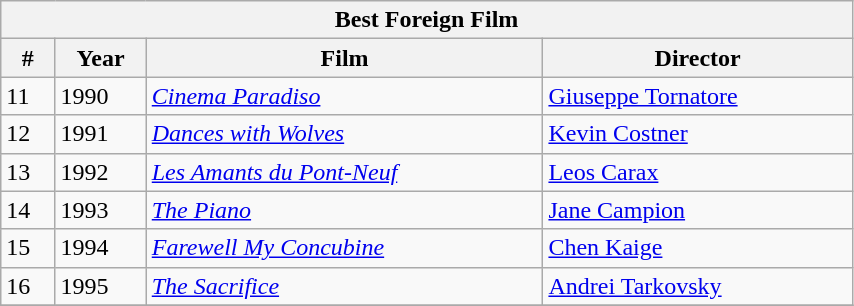<table class="wikitable collapsible collapsed" style="width:45%">
<tr>
<th colspan="4">Best Foreign Film</th>
</tr>
<tr>
<th>#</th>
<th>Year</th>
<th>Film</th>
<th>Director</th>
</tr>
<tr>
<td>11</td>
<td>1990</td>
<td><em><a href='#'>Cinema Paradiso</a></em></td>
<td><a href='#'>Giuseppe Tornatore</a></td>
</tr>
<tr>
<td>12</td>
<td>1991</td>
<td><em><a href='#'>Dances with Wolves</a></em></td>
<td><a href='#'>Kevin Costner</a></td>
</tr>
<tr>
<td>13</td>
<td>1992</td>
<td><em><a href='#'>Les Amants du Pont-Neuf</a></em></td>
<td><a href='#'>Leos Carax</a></td>
</tr>
<tr>
<td>14</td>
<td>1993</td>
<td><em><a href='#'>The Piano</a></em></td>
<td><a href='#'>Jane Campion</a></td>
</tr>
<tr>
<td>15</td>
<td>1994</td>
<td><em><a href='#'>Farewell My Concubine</a></em></td>
<td><a href='#'>Chen Kaige</a></td>
</tr>
<tr>
<td>16</td>
<td>1995</td>
<td><em><a href='#'>The Sacrifice</a></em></td>
<td><a href='#'>Andrei Tarkovsky</a></td>
</tr>
<tr>
</tr>
</table>
